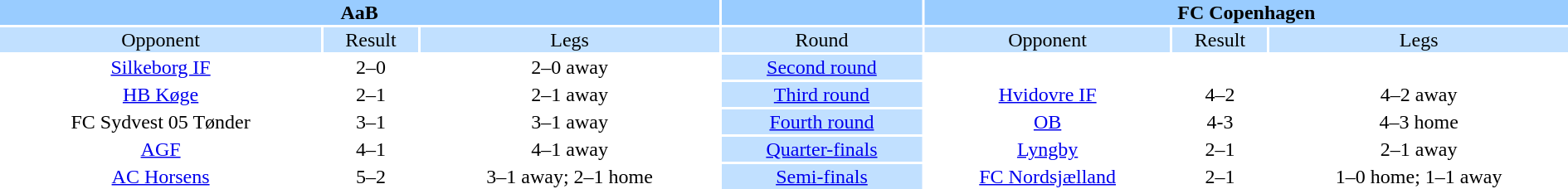<table width="100%" style="text-align:center">
<tr style="vertical-align:top; background:#9cf;">
<th colspan=3 style="width:1*">AaB</th>
<th></th>
<th colspan=3 style="width:1*">FC Copenhagen</th>
</tr>
<tr style="vertical-align:top; background:#c1e0ff;">
<td>Opponent</td>
<td>Result</td>
<td>Legs</td>
<td style="background:#c1e0ff;">Round</td>
<td>Opponent</td>
<td>Result</td>
<td>Legs</td>
</tr>
<tr>
<td><a href='#'>Silkeborg IF</a></td>
<td>2–0</td>
<td>2–0 away</td>
<td style="background:#c1e0ff;"><a href='#'>Second round</a></td>
<td></td>
<td></td>
<td></td>
</tr>
<tr>
<td><a href='#'>HB Køge</a></td>
<td>2–1</td>
<td>2–1 away</td>
<td style="background:#c1e0ff;"><a href='#'>Third round</a></td>
<td><a href='#'>Hvidovre IF</a></td>
<td>4–2</td>
<td>4–2 away</td>
</tr>
<tr>
<td>FC Sydvest 05 Tønder</td>
<td>3–1</td>
<td>3–1 away</td>
<td style="background:#c1e0ff;"><a href='#'>Fourth round</a></td>
<td><a href='#'>OB</a></td>
<td>4-3</td>
<td>4–3 home</td>
</tr>
<tr>
<td><a href='#'>AGF</a></td>
<td>4–1</td>
<td>4–1 away</td>
<td style="background:#c1e0ff;"><a href='#'>Quarter-finals</a></td>
<td><a href='#'>Lyngby</a></td>
<td>2–1</td>
<td>2–1 away</td>
</tr>
<tr>
<td><a href='#'>AC Horsens</a></td>
<td>5–2</td>
<td>3–1 away; 2–1 home</td>
<td style="background:#c1e0ff;"><a href='#'>Semi-finals</a></td>
<td><a href='#'>FC Nordsjælland</a></td>
<td>2–1</td>
<td>1–0 home; 1–1 away </td>
</tr>
</table>
